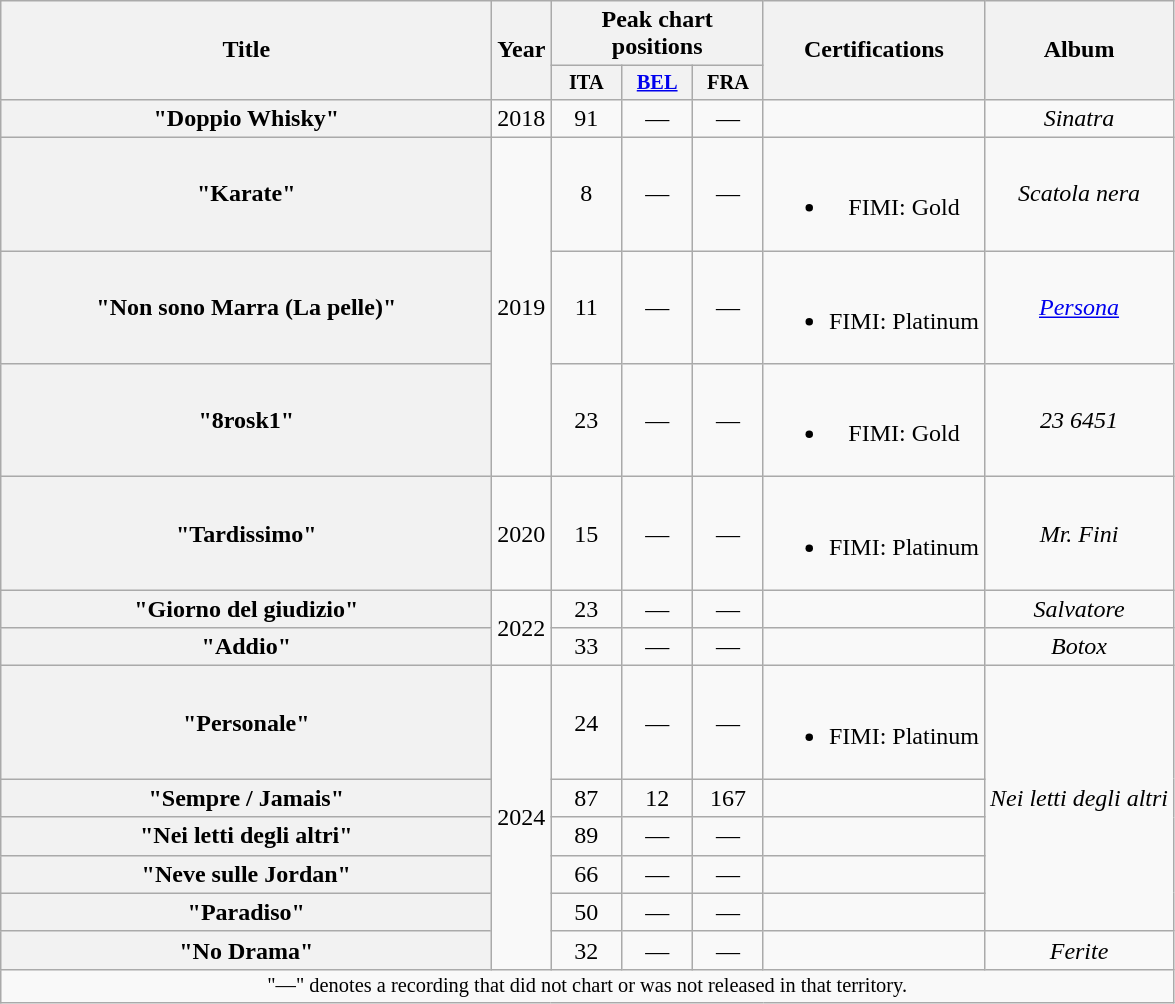<table class="wikitable plainrowheaders" style="text-align:center;">
<tr>
<th scope="col" rowspan="2" style="width:20em;">Title</th>
<th scope="col" rowspan="2" style="width:1em;">Year</th>
<th scope="col" colspan="3">Peak chart positions</th>
<th scope="col" rowspan="2">Certifications</th>
<th scope="col" rowspan="2">Album</th>
</tr>
<tr>
<th scope="col" style="width:3em;font-size:85%;">ITA<br></th>
<th scope="col" style="width:3em;font-size:85%;"><a href='#'>BEL</a></th>
<th scope="col" style="width:3em;font-size:85%;">FRA</th>
</tr>
<tr>
<th scope="row">"Doppio Whisky"<br></th>
<td>2018</td>
<td>91</td>
<td>—</td>
<td>—</td>
<td></td>
<td><em>Sinatra</em></td>
</tr>
<tr>
<th scope="row">"Karate"<br></th>
<td rowspan="3">2019</td>
<td>8</td>
<td>—</td>
<td>—</td>
<td><br><ul><li>FIMI: Gold</li></ul></td>
<td><em>Scatola nera</em></td>
</tr>
<tr>
<th scope="row">"Non sono Marra (La pelle)"<br></th>
<td>11</td>
<td>—</td>
<td>—</td>
<td><br><ul><li>FIMI: Platinum</li></ul></td>
<td><em><a href='#'>Persona</a></em></td>
</tr>
<tr>
<th scope="row">"8rosk1"<br></th>
<td>23</td>
<td>—</td>
<td>—</td>
<td><br><ul><li>FIMI: Gold</li></ul></td>
<td><em>23 6451</em></td>
</tr>
<tr>
<th scope="row">"Tardissimo"<br></th>
<td>2020</td>
<td>15</td>
<td>—</td>
<td>—</td>
<td><br><ul><li>FIMI: Platinum</li></ul></td>
<td><em>Mr. Fini</em></td>
</tr>
<tr>
<th scope="row">"Giorno del giudizio"<br></th>
<td rowspan="2">2022</td>
<td>23</td>
<td>—</td>
<td>—</td>
<td></td>
<td><em>Salvatore</em></td>
</tr>
<tr>
<th scope="row">"Addio"<br></th>
<td>33</td>
<td>—</td>
<td>—</td>
<td></td>
<td><em>Botox</em></td>
</tr>
<tr>
<th scope="row">"Personale"<br></th>
<td rowspan="6">2024</td>
<td>24</td>
<td>—</td>
<td>—</td>
<td><br><ul><li>FIMI: Platinum</li></ul></td>
<td rowspan="5"><em>Nei letti degli altri</em></td>
</tr>
<tr>
<th scope="row">"Sempre / Jamais"<br></th>
<td>87</td>
<td>12</td>
<td>167</td>
<td></td>
</tr>
<tr>
<th scope="row">"Nei letti degli altri"</th>
<td>89</td>
<td>—</td>
<td>—</td>
<td></td>
</tr>
<tr>
<th scope="row">"Neve sulle Jordan"<br></th>
<td>66</td>
<td>—</td>
<td>—</td>
<td></td>
</tr>
<tr>
<th scope="row">"Paradiso"<br></th>
<td>50</td>
<td>—</td>
<td>—</td>
<td></td>
</tr>
<tr>
<th scope="row">"No Drama"<br></th>
<td>32</td>
<td>—</td>
<td>—</td>
<td></td>
<td><em>Ferite</em></td>
</tr>
<tr>
<td style="text-align:center; font-size:85%;" colspan="22">"—" denotes a recording that did not chart or was not released in that territory.</td>
</tr>
</table>
